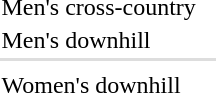<table>
<tr>
<td>Men's cross-country</td>
<td></td>
<td></td>
<td></td>
</tr>
<tr>
<td>Men's downhill</td>
<td></td>
<td></td>
<td></td>
</tr>
<tr bgcolor=#DDDDDD>
<td colspan=7></td>
</tr>
<tr>
<td></td>
<td></td>
<td></td>
<td></td>
</tr>
<tr>
<td>Women's downhill</td>
<td></td>
<td></td>
<td></td>
</tr>
</table>
